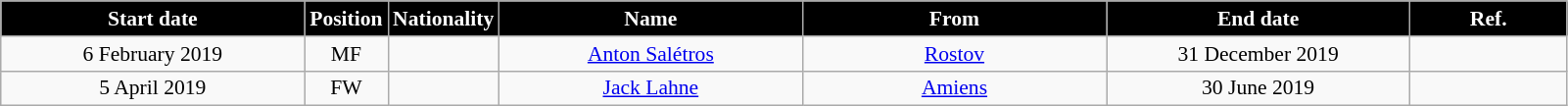<table class="wikitable"  style="text-align:center; font-size:90%; ">
<tr>
<th style="background:#000000; color:white; width:200px;">Start date</th>
<th style="background:#000000; color:white; width:50px;">Position</th>
<th style="background:#000000; color:white; width:50px;">Nationality</th>
<th style="background:#000000; color:white; width:200px;">Name</th>
<th style="background:#000000; color:white; width:200px;">From</th>
<th style="background:#000000; color:white; width:200px;">End date</th>
<th style="background:#000000; color:white; width:100px;">Ref.</th>
</tr>
<tr>
<td>6 February 2019</td>
<td>MF</td>
<td></td>
<td><a href='#'>Anton Salétros</a></td>
<td><a href='#'>Rostov</a></td>
<td>31 December 2019</td>
<td></td>
</tr>
<tr>
<td>5 April 2019</td>
<td>FW</td>
<td></td>
<td><a href='#'>Jack Lahne</a></td>
<td><a href='#'>Amiens</a></td>
<td>30 June 2019</td>
<td></td>
</tr>
</table>
